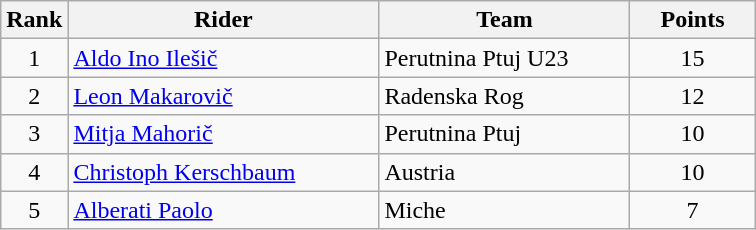<table class="wikitable">
<tr>
<th>Rank</th>
<th>Rider</th>
<th>Team</th>
<th>Points</th>
</tr>
<tr>
<td align=center>1</td>
<td width=200> <a href='#'>Aldo Ino Ilešič</a> </td>
<td width=160>Perutnina Ptuj U23</td>
<td width=76 align=center>15</td>
</tr>
<tr>
<td align=center>2</td>
<td> <a href='#'>Leon Makarovič</a></td>
<td>Radenska Rog</td>
<td align=center>12</td>
</tr>
<tr>
<td align=center>3</td>
<td> <a href='#'>Mitja Mahorič</a> </td>
<td>Perutnina Ptuj</td>
<td align=center>10</td>
</tr>
<tr>
<td align=center>4</td>
<td> <a href='#'>Christoph Kerschbaum</a></td>
<td>Austria</td>
<td align=center>10</td>
</tr>
<tr>
<td align=center>5</td>
<td> <a href='#'>Alberati Paolo</a></td>
<td>Miche</td>
<td align=center>7</td>
</tr>
</table>
